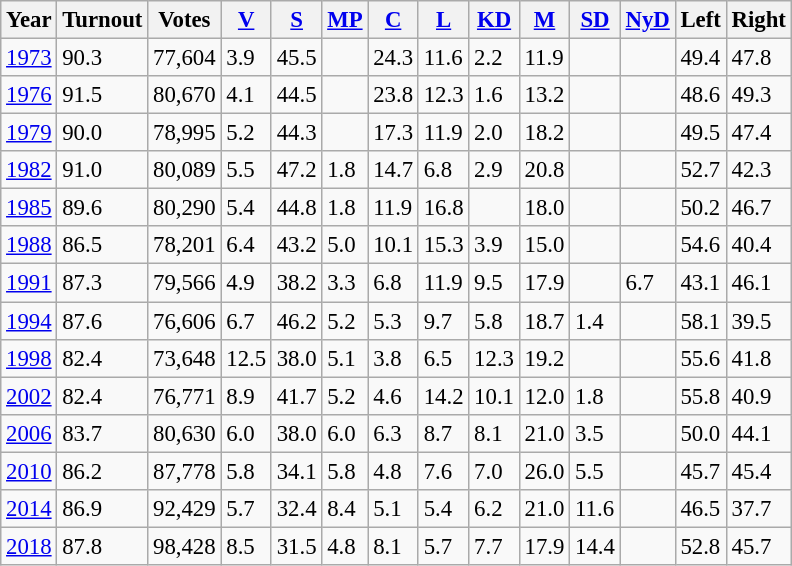<table class="wikitable sortable" style="font-size: 95%;">
<tr>
<th>Year</th>
<th>Turnout</th>
<th>Votes</th>
<th><a href='#'>V</a></th>
<th><a href='#'>S</a></th>
<th><a href='#'>MP</a></th>
<th><a href='#'>C</a></th>
<th><a href='#'>L</a></th>
<th><a href='#'>KD</a></th>
<th><a href='#'>M</a></th>
<th><a href='#'>SD</a></th>
<th><a href='#'>NyD</a></th>
<th>Left</th>
<th>Right</th>
</tr>
<tr>
<td><a href='#'>1973</a></td>
<td>90.3</td>
<td>77,604</td>
<td>3.9</td>
<td>45.5</td>
<td></td>
<td>24.3</td>
<td>11.6</td>
<td>2.2</td>
<td>11.9</td>
<td></td>
<td></td>
<td>49.4</td>
<td>47.8</td>
</tr>
<tr>
<td><a href='#'>1976</a></td>
<td>91.5</td>
<td>80,670</td>
<td>4.1</td>
<td>44.5</td>
<td></td>
<td>23.8</td>
<td>12.3</td>
<td>1.6</td>
<td>13.2</td>
<td></td>
<td></td>
<td>48.6</td>
<td>49.3</td>
</tr>
<tr>
<td><a href='#'>1979</a></td>
<td>90.0</td>
<td>78,995</td>
<td>5.2</td>
<td>44.3</td>
<td></td>
<td>17.3</td>
<td>11.9</td>
<td>2.0</td>
<td>18.2</td>
<td></td>
<td></td>
<td>49.5</td>
<td>47.4</td>
</tr>
<tr>
<td><a href='#'>1982</a></td>
<td>91.0</td>
<td>80,089</td>
<td>5.5</td>
<td>47.2</td>
<td>1.8</td>
<td>14.7</td>
<td>6.8</td>
<td>2.9</td>
<td>20.8</td>
<td></td>
<td></td>
<td>52.7</td>
<td>42.3</td>
</tr>
<tr>
<td><a href='#'>1985</a></td>
<td>89.6</td>
<td>80,290</td>
<td>5.4</td>
<td>44.8</td>
<td>1.8</td>
<td>11.9</td>
<td>16.8</td>
<td></td>
<td>18.0</td>
<td></td>
<td></td>
<td>50.2</td>
<td>46.7</td>
</tr>
<tr>
<td><a href='#'>1988</a></td>
<td>86.5</td>
<td>78,201</td>
<td>6.4</td>
<td>43.2</td>
<td>5.0</td>
<td>10.1</td>
<td>15.3</td>
<td>3.9</td>
<td>15.0</td>
<td></td>
<td></td>
<td>54.6</td>
<td>40.4</td>
</tr>
<tr>
<td><a href='#'>1991</a></td>
<td>87.3</td>
<td>79,566</td>
<td>4.9</td>
<td>38.2</td>
<td>3.3</td>
<td>6.8</td>
<td>11.9</td>
<td>9.5</td>
<td>17.9</td>
<td></td>
<td>6.7</td>
<td>43.1</td>
<td>46.1</td>
</tr>
<tr>
<td><a href='#'>1994</a></td>
<td>87.6</td>
<td>76,606</td>
<td>6.7</td>
<td>46.2</td>
<td>5.2</td>
<td>5.3</td>
<td>9.7</td>
<td>5.8</td>
<td>18.7</td>
<td>1.4</td>
<td></td>
<td>58.1</td>
<td>39.5</td>
</tr>
<tr>
<td><a href='#'>1998</a></td>
<td>82.4</td>
<td>73,648</td>
<td>12.5</td>
<td>38.0</td>
<td>5.1</td>
<td>3.8</td>
<td>6.5</td>
<td>12.3</td>
<td>19.2</td>
<td></td>
<td></td>
<td>55.6</td>
<td>41.8</td>
</tr>
<tr>
<td><a href='#'>2002</a></td>
<td>82.4</td>
<td>76,771</td>
<td>8.9</td>
<td>41.7</td>
<td>5.2</td>
<td>4.6</td>
<td>14.2</td>
<td>10.1</td>
<td>12.0</td>
<td>1.8</td>
<td></td>
<td>55.8</td>
<td>40.9</td>
</tr>
<tr>
<td><a href='#'>2006</a></td>
<td>83.7</td>
<td>80,630</td>
<td>6.0</td>
<td>38.0</td>
<td>6.0</td>
<td>6.3</td>
<td>8.7</td>
<td>8.1</td>
<td>21.0</td>
<td>3.5</td>
<td></td>
<td>50.0</td>
<td>44.1</td>
</tr>
<tr>
<td><a href='#'>2010</a></td>
<td>86.2</td>
<td>87,778</td>
<td>5.8</td>
<td>34.1</td>
<td>5.8</td>
<td>4.8</td>
<td>7.6</td>
<td>7.0</td>
<td>26.0</td>
<td>5.5</td>
<td></td>
<td>45.7</td>
<td>45.4</td>
</tr>
<tr>
<td><a href='#'>2014</a></td>
<td>86.9</td>
<td>92,429</td>
<td>5.7</td>
<td>32.4</td>
<td>8.4</td>
<td>5.1</td>
<td>5.4</td>
<td>6.2</td>
<td>21.0</td>
<td>11.6</td>
<td></td>
<td>46.5</td>
<td>37.7</td>
</tr>
<tr>
<td><a href='#'>2018</a></td>
<td>87.8</td>
<td>98,428</td>
<td>8.5</td>
<td>31.5</td>
<td>4.8</td>
<td>8.1</td>
<td>5.7</td>
<td>7.7</td>
<td>17.9</td>
<td>14.4</td>
<td></td>
<td>52.8</td>
<td>45.7</td>
</tr>
</table>
